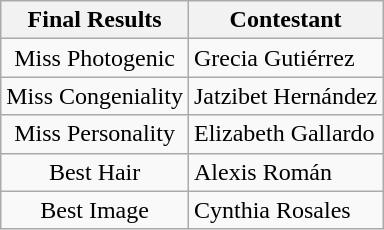<table class="wikitable">
<tr>
<th>Final Results</th>
<th>Contestant</th>
</tr>
<tr>
<td align="center">Miss Photogenic</td>
<td>Grecia Gutiérrez</td>
</tr>
<tr>
<td align="center">Miss Congeniality</td>
<td>Jatzibet Hernández</td>
</tr>
<tr>
<td align="center">Miss Personality</td>
<td>Elizabeth Gallardo</td>
</tr>
<tr>
<td align="center">Best Hair</td>
<td>Alexis Román</td>
</tr>
<tr>
<td align="center">Best Image</td>
<td>Cynthia Rosales</td>
</tr>
</table>
